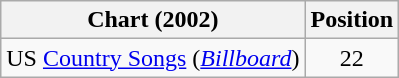<table class="wikitable sortable">
<tr>
<th scope="col">Chart (2002)</th>
<th scope="col">Position</th>
</tr>
<tr>
<td>US <a href='#'>Country Songs</a> (<em><a href='#'>Billboard</a></em>)</td>
<td align="center">22</td>
</tr>
</table>
